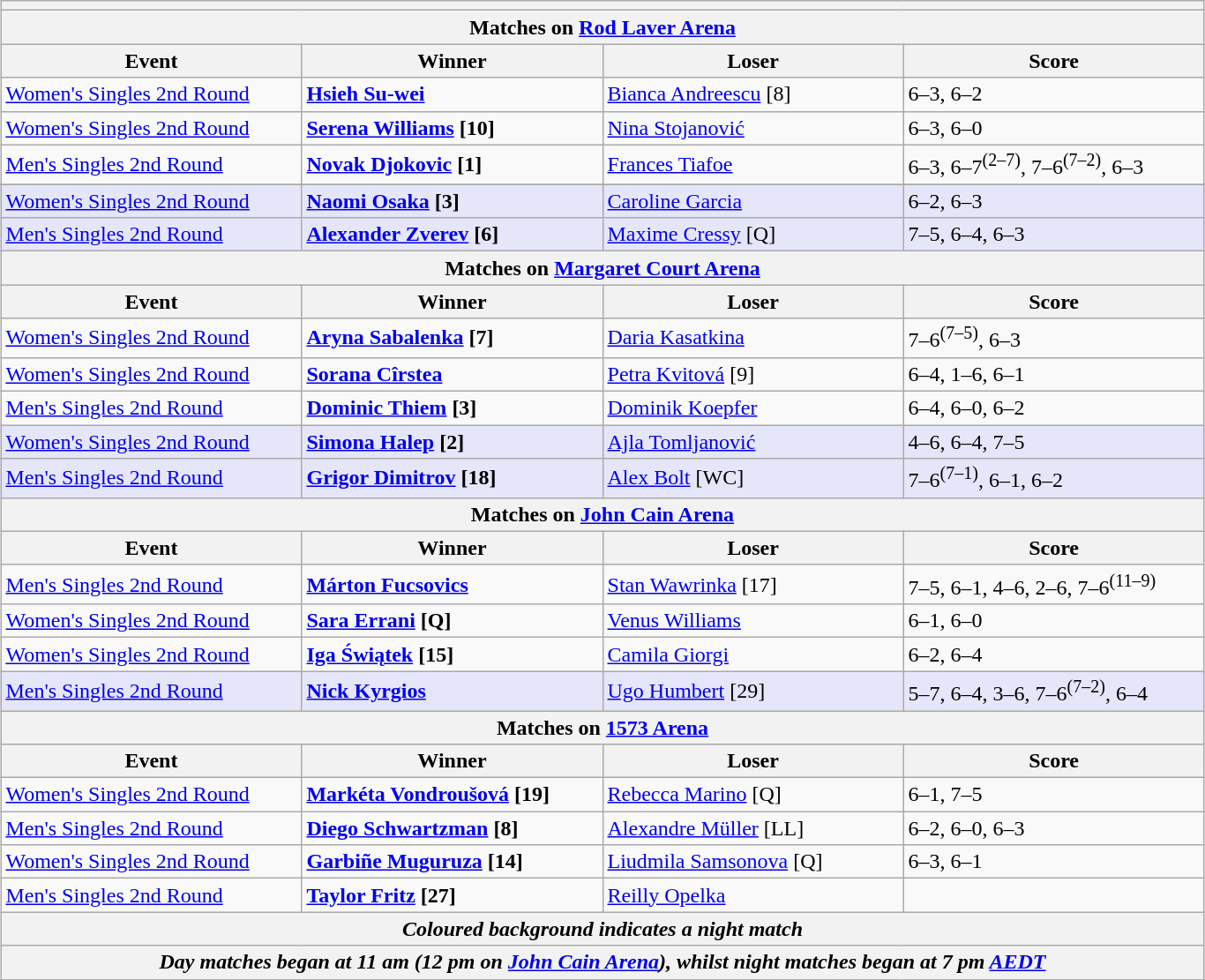<table class="wikitable collapsible uncollapsed" style="margin:auto;">
<tr>
<th colspan=4></th>
</tr>
<tr>
<th colspan=4><strong>Matches on <a href='#'>Rod Laver Arena</a></strong></th>
</tr>
<tr>
<th style="width:220px;">Event</th>
<th style="width:220px;">Winner</th>
<th style="width:220px;">Loser</th>
<th style="width:220px;">Score</th>
</tr>
<tr>
<td><a href='#'>Women's Singles 2nd Round</a></td>
<td> <strong><a href='#'>Hsieh Su-wei</a></strong></td>
<td> <a href='#'>Bianca Andreescu</a> [8]</td>
<td>6–3, 6–2</td>
</tr>
<tr>
<td><a href='#'>Women's Singles 2nd Round</a></td>
<td> <strong><a href='#'>Serena Williams</a> [10]</strong></td>
<td> <a href='#'>Nina Stojanović</a></td>
<td>6–3, 6–0</td>
</tr>
<tr>
<td><a href='#'>Men's Singles 2nd Round</a></td>
<td> <strong><a href='#'>Novak Djokovic</a> [1]</strong></td>
<td> <a href='#'>Frances Tiafoe</a></td>
<td>6–3, 6–7<sup>(2–7)</sup>, 7–6<sup>(7–2)</sup>, 6–3</td>
</tr>
<tr>
</tr>
<tr bgcolor=lavender>
<td><a href='#'>Women's Singles 2nd Round</a></td>
<td> <strong><a href='#'>Naomi Osaka</a> [3]</strong></td>
<td> <a href='#'>Caroline Garcia</a></td>
<td>6–2, 6–3</td>
</tr>
<tr bgcolor=lavender>
<td><a href='#'>Men's Singles 2nd Round</a></td>
<td> <strong><a href='#'>Alexander Zverev</a> [6]</strong></td>
<td> <a href='#'>Maxime Cressy</a> [Q]</td>
<td>7–5, 6–4, 6–3</td>
</tr>
<tr>
<th colspan=4><strong>Matches on <a href='#'>Margaret Court Arena</a></strong></th>
</tr>
<tr>
<th style="width:220px;">Event</th>
<th style="width:220px;">Winner</th>
<th style="width:220px;">Loser</th>
<th style="width:220px;">Score</th>
</tr>
<tr>
<td><a href='#'>Women's Singles 2nd Round</a></td>
<td> <strong><a href='#'>Aryna Sabalenka</a> [7]</strong></td>
<td> <a href='#'>Daria Kasatkina</a></td>
<td>7–6<sup>(7–5)</sup>, 6–3</td>
</tr>
<tr>
<td><a href='#'>Women's Singles 2nd Round</a></td>
<td> <strong><a href='#'>Sorana Cîrstea</a></strong></td>
<td> <a href='#'>Petra Kvitová</a> [9]</td>
<td>6–4, 1–6, 6–1</td>
</tr>
<tr>
<td><a href='#'>Men's Singles 2nd Round</a></td>
<td> <strong><a href='#'>Dominic Thiem</a> [3]</strong></td>
<td> <a href='#'>Dominik Koepfer</a></td>
<td>6–4, 6–0, 6–2</td>
</tr>
<tr bgcolor=lavender>
<td><a href='#'>Women's Singles 2nd Round</a></td>
<td> <strong><a href='#'>Simona Halep</a> [2]</strong></td>
<td> <a href='#'>Ajla Tomljanović</a></td>
<td>4–6, 6–4, 7–5</td>
</tr>
<tr bgcolor=lavender>
<td><a href='#'>Men's Singles 2nd Round</a></td>
<td> <strong><a href='#'>Grigor Dimitrov</a> [18]</strong></td>
<td> <a href='#'>Alex Bolt</a> [WC]</td>
<td>7–6<sup>(7–1)</sup>, 6–1, 6–2</td>
</tr>
<tr>
<th colspan=4><strong>Matches on <a href='#'>John Cain Arena</a></strong></th>
</tr>
<tr>
<th style="width:220px;">Event</th>
<th style="width:220px;">Winner</th>
<th style="width:220px;">Loser</th>
<th style="width:220px;">Score</th>
</tr>
<tr>
<td><a href='#'>Men's Singles 2nd Round</a></td>
<td> <strong><a href='#'>Márton Fucsovics</a></strong></td>
<td> <a href='#'>Stan Wawrinka</a> [17]</td>
<td>7–5, 6–1, 4–6, 2–6, 7–6<sup>(11–9)</sup></td>
</tr>
<tr>
<td><a href='#'>Women's Singles 2nd Round</a></td>
<td> <strong><a href='#'>Sara Errani</a> [Q]</strong></td>
<td> <a href='#'>Venus Williams</a></td>
<td>6–1, 6–0</td>
</tr>
<tr>
<td><a href='#'>Women's Singles 2nd Round</a></td>
<td> <strong><a href='#'>Iga Świątek</a> [15]</strong></td>
<td> <a href='#'>Camila Giorgi</a></td>
<td>6–2, 6–4</td>
</tr>
<tr bgcolor=lavender>
<td><a href='#'>Men's Singles 2nd Round</a></td>
<td> <strong><a href='#'>Nick Kyrgios</a></strong></td>
<td> <a href='#'>Ugo Humbert</a> [29]</td>
<td>5–7, 6–4, 3–6, 7–6<sup>(7–2)</sup>, 6–4</td>
</tr>
<tr>
<th colspan=4><strong>Matches on <a href='#'>1573 Arena</a></strong></th>
</tr>
<tr>
<th style="width:220px;">Event</th>
<th style="width:220px;">Winner</th>
<th style="width:220px;">Loser</th>
<th style="width:220px;">Score</th>
</tr>
<tr>
<td><a href='#'>Women's Singles 2nd Round</a></td>
<td> <strong><a href='#'>Markéta Vondroušová</a> [19]</strong></td>
<td> <a href='#'>Rebecca Marino</a> [Q]</td>
<td>6–1, 7–5</td>
</tr>
<tr>
<td><a href='#'>Men's Singles 2nd Round</a></td>
<td> <strong><a href='#'>Diego Schwartzman</a> [8]</strong></td>
<td> <a href='#'>Alexandre Müller</a> [LL]</td>
<td>6–2, 6–0, 6–3</td>
</tr>
<tr>
<td><a href='#'>Women's Singles 2nd Round</a></td>
<td> <strong><a href='#'>Garbiñe Muguruza</a> [14]</strong></td>
<td> <a href='#'>Liudmila Samsonova</a> [Q]</td>
<td>6–3, 6–1</td>
</tr>
<tr>
<td><a href='#'>Men's Singles 2nd Round</a></td>
<td> <strong><a href='#'>Taylor Fritz</a> [27]</strong></td>
<td> <a href='#'>Reilly Opelka</a></td>
<td></td>
</tr>
<tr>
<th colspan=4><em>Coloured background indicates a night match</em></th>
</tr>
<tr>
<th colspan=4><em>Day matches began at 11 am (12 pm on <a href='#'>John Cain Arena</a>), whilst night matches began at 7 pm <a href='#'>AEDT</a></em></th>
</tr>
</table>
